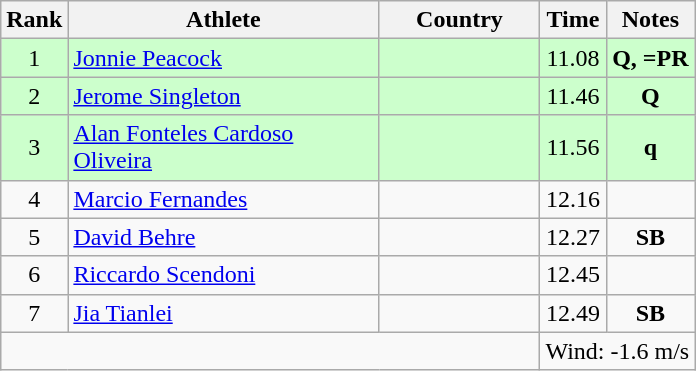<table class="wikitable sortable" style="text-align:center">
<tr>
<th>Rank</th>
<th style="width:200px">Athlete</th>
<th style="width:100px">Country</th>
<th>Time</th>
<th>Notes</th>
</tr>
<tr style="background:#cfc;">
<td>1</td>
<td style="text-align:left;"><a href='#'>Jonnie Peacock</a></td>
<td style="text-align:left;"></td>
<td>11.08</td>
<td><strong>Q, =PR</strong></td>
</tr>
<tr style="background:#cfc;">
<td>2</td>
<td style="text-align:left;"><a href='#'>Jerome Singleton</a></td>
<td style="text-align:left;"></td>
<td>11.46</td>
<td><strong>Q</strong></td>
</tr>
<tr style="background:#cfc;">
<td>3</td>
<td style="text-align:left;"><a href='#'>Alan Fonteles Cardoso Oliveira</a></td>
<td style="text-align:left;"></td>
<td>11.56</td>
<td><strong>q</strong></td>
</tr>
<tr>
<td>4</td>
<td style="text-align:left;"><a href='#'>Marcio Fernandes</a></td>
<td style="text-align:left;"></td>
<td>12.16</td>
<td></td>
</tr>
<tr>
<td>5</td>
<td style="text-align:left;"><a href='#'>David Behre</a></td>
<td style="text-align:left;"></td>
<td>12.27</td>
<td><strong>SB</strong></td>
</tr>
<tr>
<td>6</td>
<td style="text-align:left;"><a href='#'>Riccardo Scendoni</a></td>
<td style="text-align:left;"></td>
<td>12.45</td>
<td></td>
</tr>
<tr>
<td>7</td>
<td style="text-align:left;"><a href='#'>Jia Tianlei</a></td>
<td style="text-align:left;"></td>
<td>12.49</td>
<td><strong>SB</strong></td>
</tr>
<tr class="sortbottom">
<td colspan="3"></td>
<td colspan="2">Wind: -1.6 m/s</td>
</tr>
</table>
